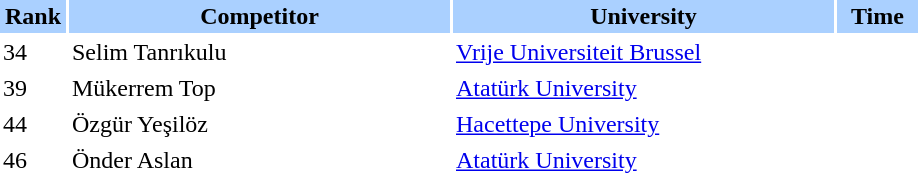<table border="0" cellspacing="2" cellpadding="2">
<tr bgcolor=AAD0FF>
<th width=40>Rank</th>
<th width=250>Competitor</th>
<th width=250>University</th>
<th width=50>Time</th>
</tr>
<tr>
<td>34</td>
<td>Selim Tanrıkulu</td>
<td><a href='#'>Vrije Universiteit Brussel</a></td>
<td></td>
</tr>
<tr>
<td>39</td>
<td>Mükerrem Top</td>
<td><a href='#'>Atatürk University</a></td>
<td></td>
</tr>
<tr>
<td>44</td>
<td>Özgür Yeşilöz</td>
<td><a href='#'>Hacettepe University</a></td>
<td></td>
</tr>
<tr>
<td>46</td>
<td>Önder Aslan</td>
<td><a href='#'>Atatürk University</a></td>
<td></td>
</tr>
</table>
